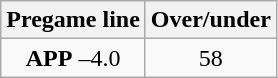<table class="wikitable">
<tr align="center">
<th style=>Pregame line</th>
<th style=>Over/under</th>
</tr>
<tr align="center">
<td><strong>APP</strong> –4.0</td>
<td>58</td>
</tr>
</table>
